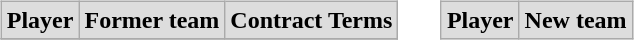<table cellspacing="10">
<tr>
<td valign="top"><br><table class="wikitable">
<tr align="center"  bgcolor="#dddddd">
<td><strong>Player</strong></td>
<td><strong>Former team</strong></td>
<td><strong>Contract Terms</strong></td>
</tr>
<tr>
</tr>
</table>
</td>
<td valign="top"><br><table class="wikitable">
<tr align="center"  bgcolor="#dddddd">
<td><strong>Player</strong></td>
<td><strong>New team</strong></td>
</tr>
</table>
</td>
</tr>
</table>
